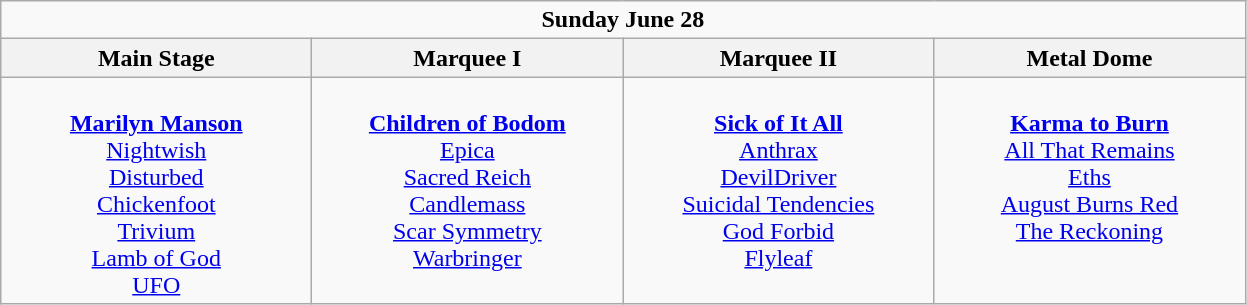<table class="wikitable">
<tr>
<td colspan="4" style="text-align:center;"><strong>Sunday June 28</strong></td>
</tr>
<tr>
<th>Main Stage</th>
<th>Marquee I</th>
<th>Marquee II</th>
<th>Metal Dome</th>
</tr>
<tr>
<td style="text-align:center; vertical-align:top; width:200px;"><br><strong><a href='#'>Marilyn Manson</a></strong>
<br><a href='#'>Nightwish</a> 
<br><a href='#'>Disturbed</a> 
<br><a href='#'>Chickenfoot</a>
<br><a href='#'>Trivium</a> 
<br><a href='#'>Lamb of God</a>
<br><a href='#'>UFO</a></td>
<td style="text-align:center; vertical-align:top; width:200px;"><br><strong><a href='#'>Children of Bodom</a></strong>
<br><a href='#'>Epica</a> 
<br><a href='#'>Sacred Reich</a> 
<br><a href='#'>Candlemass</a>
<br><a href='#'>Scar Symmetry</a>
<br><a href='#'>Warbringer</a></td>
<td style="text-align:center; vertical-align:top; width:200px;"><br><strong><a href='#'>Sick of It All</a></strong>
<br><a href='#'>Anthrax</a> 
<br><a href='#'>DevilDriver</a> 
<br><a href='#'>Suicidal Tendencies</a>
<br><a href='#'>God Forbid</a>
<br><a href='#'>Flyleaf</a></td>
<td style="text-align:center; vertical-align:top; width:200px;"><br><strong><a href='#'>Karma to Burn</a></strong>
<br><a href='#'>All That Remains</a> 
<br><a href='#'>Eths</a> 
<br><a href='#'>August Burns Red</a>
<br><a href='#'>The Reckoning</a></td>
</tr>
</table>
